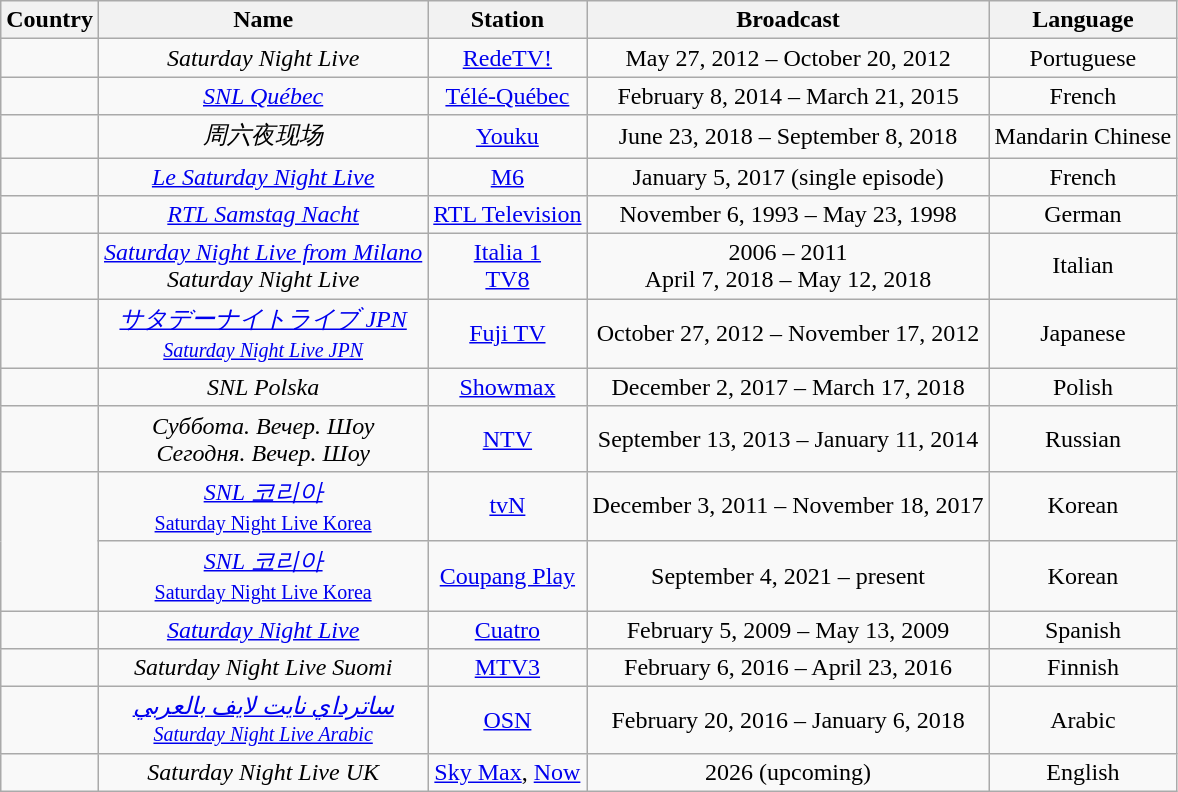<table class="wikitable" style="text-align:center;">
<tr>
<th>Country</th>
<th>Name</th>
<th>Station</th>
<th>Broadcast</th>
<th>Language</th>
</tr>
<tr>
<td style="text-align:left;"></td>
<td><em>Saturday Night Live</em></td>
<td><a href='#'>RedeTV!</a></td>
<td>May 27, 2012 – October 20, 2012</td>
<td>Portuguese</td>
</tr>
<tr>
<td style="text-align:left;"></td>
<td><em><a href='#'>SNL Québec</a></em></td>
<td><a href='#'>Télé-Québec</a></td>
<td>February 8, 2014 – March 21, 2015</td>
<td>French</td>
</tr>
<tr>
<td style="text-align:left;"></td>
<td><em>周六夜现场</em></td>
<td><a href='#'>Youku</a></td>
<td>June 23, 2018 – September 8, 2018</td>
<td>Mandarin Chinese</td>
</tr>
<tr>
<td style="text-align:left;"></td>
<td><em><a href='#'>Le Saturday Night Live</a></em></td>
<td><a href='#'>M6</a></td>
<td>January 5, 2017 (single episode)</td>
<td>French</td>
</tr>
<tr>
<td style="text-align:left;"></td>
<td><em><a href='#'>RTL Samstag Nacht</a></em></td>
<td><a href='#'>RTL Television</a></td>
<td>November 6, 1993 – May 23, 1998</td>
<td>German</td>
</tr>
<tr>
<td style="text-align:left;"></td>
<td><em><a href='#'>Saturday Night Live from Milano</a></em><br><em>Saturday Night Live</em></td>
<td><a href='#'>Italia 1</a><br><a href='#'>TV8</a></td>
<td>2006 – 2011<br>April 7, 2018 – May 12, 2018</td>
<td>Italian</td>
</tr>
<tr>
<td style="text-align:left;"></td>
<td><em><a href='#'>サタデーナイトライブ JPN<br><small>Saturday Night Live JPN</small></a></em></td>
<td><a href='#'>Fuji TV</a></td>
<td>October 27, 2012 – November 17, 2012</td>
<td>Japanese</td>
</tr>
<tr>
<td style="text-align:left;"></td>
<td><em>SNL Polska</em></td>
<td><a href='#'>Showmax</a></td>
<td>December 2, 2017 – March 17, 2018</td>
<td>Polish</td>
</tr>
<tr>
<td style="text-align:left;"></td>
<td><em>Суббота. Вечер. Шоу</em><br><em>Сегодня. Вечер. Шоу</em></td>
<td><a href='#'>NTV</a></td>
<td>September 13, 2013 – January 11, 2014</td>
<td>Russian</td>
</tr>
<tr>
<td style="text-align:left;" rowspan="2"></td>
<td><a href='#'><em>SNL 코리아</em><br><small>Saturday Night Live Korea</small></a></td>
<td><a href='#'>tvN</a></td>
<td>December 3, 2011 – November 18, 2017</td>
<td>Korean</td>
</tr>
<tr>
<td><a href='#'><em>SNL 코리아</em><br><small>Saturday Night Live Korea</small></a></td>
<td><a href='#'>Coupang Play</a></td>
<td>September 4, 2021 – present</td>
<td>Korean</td>
</tr>
<tr>
<td style="text-align:left;"></td>
<td><em><a href='#'>Saturday Night Live</a></em></td>
<td><a href='#'>Cuatro</a></td>
<td>February 5, 2009 – May 13, 2009</td>
<td>Spanish</td>
</tr>
<tr>
<td style="text-align:left;"></td>
<td><em>Saturday Night Live Suomi</em></td>
<td><a href='#'>MTV3</a></td>
<td>February 6, 2016 – April 23, 2016</td>
<td>Finnish</td>
</tr>
<tr>
<td style="text-align:left;"></td>
<td><em><a href='#'>ساترداي نايت لايف بالعربي<br><small>Saturday Night Live Arabic</small></a></em></td>
<td><a href='#'>OSN</a></td>
<td>February 20, 2016 – January 6, 2018</td>
<td>Arabic</td>
</tr>
<tr>
<td style="text-align:left;"></td>
<td><em>Saturday Night Live UK</em></td>
<td><a href='#'>Sky Max</a>, <a href='#'>Now</a></td>
<td>2026 (upcoming)</td>
<td>English</td>
</tr>
</table>
